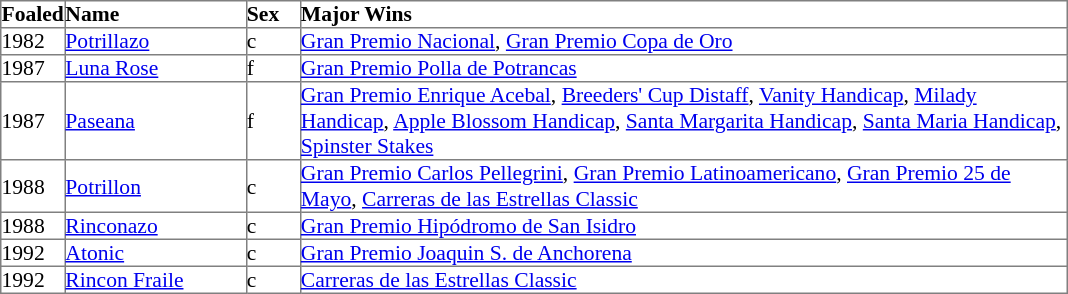<table cellpadding="0" border="1" style="border-collapse: collapse; font-size:90%">
<tr>
<td width="35px"><strong>Foaled</strong></td>
<td width="120px"><strong>Name</strong></td>
<td width="35px"><strong>Sex</strong></td>
<td width="510px"><strong>Major Wins</strong></td>
</tr>
<tr>
<td>1982</td>
<td><a href='#'>Potrillazo</a></td>
<td>c</td>
<td><a href='#'>Gran Premio Nacional</a>, <a href='#'>Gran Premio Copa de Oro</a></td>
</tr>
<tr>
<td>1987</td>
<td><a href='#'>Luna Rose</a></td>
<td>f</td>
<td><a href='#'>Gran Premio Polla de Potrancas</a></td>
</tr>
<tr>
<td>1987</td>
<td><a href='#'>Paseana</a></td>
<td>f</td>
<td><a href='#'>Gran Premio Enrique Acebal</a>, <a href='#'>Breeders' Cup Distaff</a>, <a href='#'>Vanity Handicap</a>, <a href='#'>Milady Handicap</a>, <a href='#'>Apple Blossom Handicap</a>, <a href='#'>Santa Margarita Handicap</a>, <a href='#'>Santa Maria Handicap</a>, <a href='#'>Spinster Stakes</a></td>
</tr>
<tr>
<td>1988</td>
<td><a href='#'>Potrillon</a></td>
<td>c</td>
<td><a href='#'>Gran Premio Carlos Pellegrini</a>, <a href='#'>Gran Premio Latinoamericano</a>, <a href='#'>Gran Premio 25 de Mayo</a>, <a href='#'>Carreras de las Estrellas Classic</a></td>
</tr>
<tr>
<td>1988</td>
<td><a href='#'>Rinconazo</a></td>
<td>c</td>
<td><a href='#'>Gran Premio Hipódromo de San Isidro</a></td>
</tr>
<tr>
<td>1992</td>
<td><a href='#'>Atonic</a></td>
<td>c</td>
<td><a href='#'>Gran Premio Joaquin S. de Anchorena</a></td>
</tr>
<tr>
<td>1992</td>
<td><a href='#'>Rincon Fraile</a></td>
<td>c</td>
<td><a href='#'>Carreras de las Estrellas Classic</a></td>
</tr>
</table>
